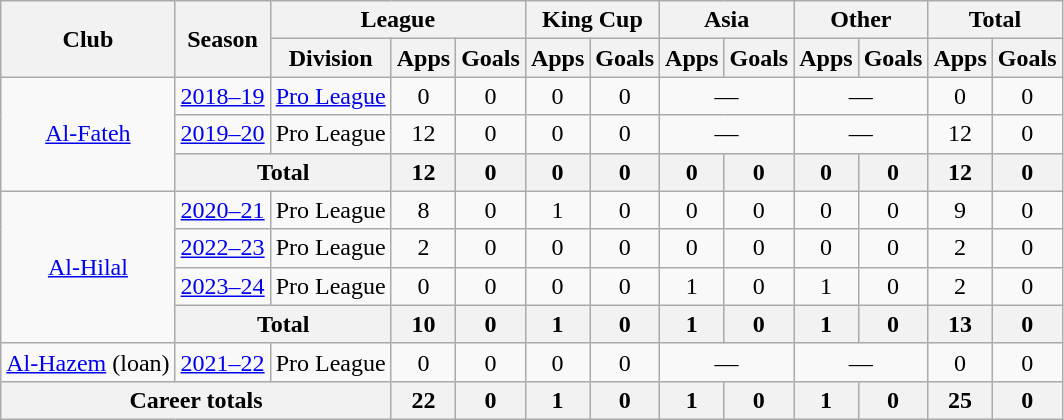<table class="wikitable" style="text-align: center">
<tr>
<th rowspan=2>Club</th>
<th rowspan=2>Season</th>
<th colspan=3>League</th>
<th colspan=2>King Cup</th>
<th colspan=2>Asia</th>
<th colspan=2>Other</th>
<th colspan=2>Total</th>
</tr>
<tr>
<th>Division</th>
<th>Apps</th>
<th>Goals</th>
<th>Apps</th>
<th>Goals</th>
<th>Apps</th>
<th>Goals</th>
<th>Apps</th>
<th>Goals</th>
<th>Apps</th>
<th>Goals</th>
</tr>
<tr>
<td rowspan=3><a href='#'>Al-Fateh</a></td>
<td><a href='#'>2018–19</a></td>
<td><a href='#'>Pro League</a></td>
<td>0</td>
<td>0</td>
<td>0</td>
<td>0</td>
<td colspan=2>—</td>
<td colspan=2>—</td>
<td>0</td>
<td>0</td>
</tr>
<tr>
<td><a href='#'>2019–20</a></td>
<td>Pro League</td>
<td>12</td>
<td>0</td>
<td>0</td>
<td>0</td>
<td colspan=2>—</td>
<td colspan=2>—</td>
<td>12</td>
<td>0</td>
</tr>
<tr>
<th colspan="2">Total</th>
<th>12</th>
<th>0</th>
<th>0</th>
<th>0</th>
<th>0</th>
<th>0</th>
<th>0</th>
<th>0</th>
<th>12</th>
<th>0</th>
</tr>
<tr>
<td rowspan=4><a href='#'>Al-Hilal</a></td>
<td><a href='#'>2020–21</a></td>
<td>Pro League</td>
<td>8</td>
<td>0</td>
<td>1</td>
<td>0</td>
<td>0</td>
<td>0</td>
<td>0</td>
<td>0</td>
<td>9</td>
<td>0</td>
</tr>
<tr>
<td><a href='#'>2022–23</a></td>
<td>Pro League</td>
<td>2</td>
<td>0</td>
<td>0</td>
<td>0</td>
<td>0</td>
<td>0</td>
<td>0</td>
<td>0</td>
<td>2</td>
<td>0</td>
</tr>
<tr>
<td><a href='#'>2023–24</a></td>
<td>Pro League</td>
<td>0</td>
<td>0</td>
<td>0</td>
<td>0</td>
<td>1</td>
<td>0</td>
<td>1</td>
<td>0</td>
<td>2</td>
<td>0</td>
</tr>
<tr>
<th colspan="2">Total</th>
<th>10</th>
<th>0</th>
<th>1</th>
<th>0</th>
<th>1</th>
<th>0</th>
<th>1</th>
<th>0</th>
<th>13</th>
<th>0</th>
</tr>
<tr>
<td rowspan=1><a href='#'>Al-Hazem</a> (loan)</td>
<td><a href='#'>2021–22</a></td>
<td>Pro League</td>
<td>0</td>
<td>0</td>
<td>0</td>
<td>0</td>
<td colspan=2>—</td>
<td colspan=2>—</td>
<td>0</td>
<td>0</td>
</tr>
<tr>
<th colspan=3>Career totals</th>
<th>22</th>
<th>0</th>
<th>1</th>
<th>0</th>
<th>1</th>
<th>0</th>
<th>1</th>
<th>0</th>
<th>25</th>
<th>0</th>
</tr>
</table>
